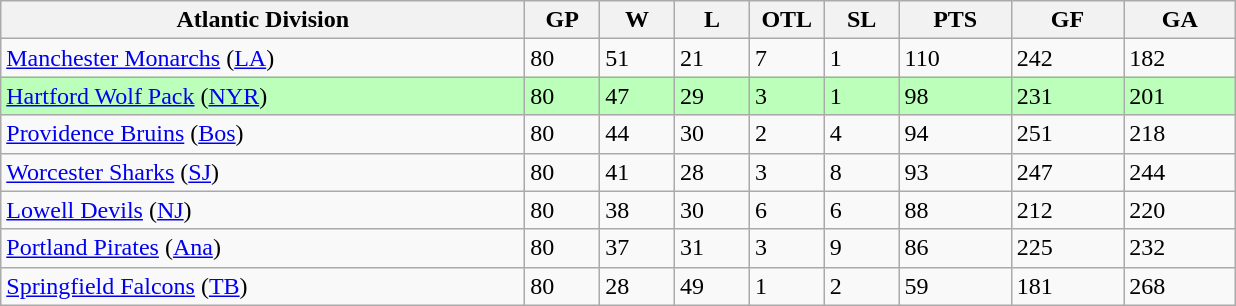<table class="wikitable">
<tr>
<th bgcolor="#DDDDFF" width="35%">Atlantic Division</th>
<th bgcolor="#DDDDFF" width="5%">GP</th>
<th bgcolor="#DDDDFF" width="5%">W</th>
<th bgcolor="#DDDDFF" width="5%">L</th>
<th bgcolor="#DDDDFF" width="5%">OTL</th>
<th bgcolor="#DDDDFF" width="5%">SL</th>
<th bgcolor="#DDDDFF" width="7.5%">PTS</th>
<th bgcolor="#DDDDFF" width="7.5%">GF</th>
<th bgcolor="#DDDDFF" width="7.5%">GA</th>
</tr>
<tr>
<td><a href='#'>Manchester Monarchs</a> (<a href='#'>LA</a>)</td>
<td>80</td>
<td>51</td>
<td>21</td>
<td>7</td>
<td>1</td>
<td>110</td>
<td>242</td>
<td>182</td>
</tr>
<tr bgcolor="#bbffbb">
<td><a href='#'>Hartford Wolf Pack</a> (<a href='#'>NYR</a>)</td>
<td>80</td>
<td>47</td>
<td>29</td>
<td>3</td>
<td>1</td>
<td>98</td>
<td>231</td>
<td>201</td>
</tr>
<tr>
<td><a href='#'>Providence Bruins</a> (<a href='#'>Bos</a>)</td>
<td>80</td>
<td>44</td>
<td>30</td>
<td>2</td>
<td>4</td>
<td>94</td>
<td>251</td>
<td>218</td>
</tr>
<tr>
<td><a href='#'>Worcester Sharks</a> (<a href='#'>SJ</a>)</td>
<td>80</td>
<td>41</td>
<td>28</td>
<td>3</td>
<td>8</td>
<td>93</td>
<td>247</td>
<td>244</td>
</tr>
<tr>
<td><a href='#'>Lowell Devils</a> (<a href='#'>NJ</a>)</td>
<td>80</td>
<td>38</td>
<td>30</td>
<td>6</td>
<td>6</td>
<td>88</td>
<td>212</td>
<td>220</td>
</tr>
<tr>
<td><a href='#'>Portland Pirates</a> (<a href='#'>Ana</a>)</td>
<td>80</td>
<td>37</td>
<td>31</td>
<td>3</td>
<td>9</td>
<td>86</td>
<td>225</td>
<td>232</td>
</tr>
<tr>
<td><a href='#'>Springfield Falcons</a> (<a href='#'>TB</a>)</td>
<td>80</td>
<td>28</td>
<td>49</td>
<td>1</td>
<td>2</td>
<td>59</td>
<td>181</td>
<td>268</td>
</tr>
</table>
